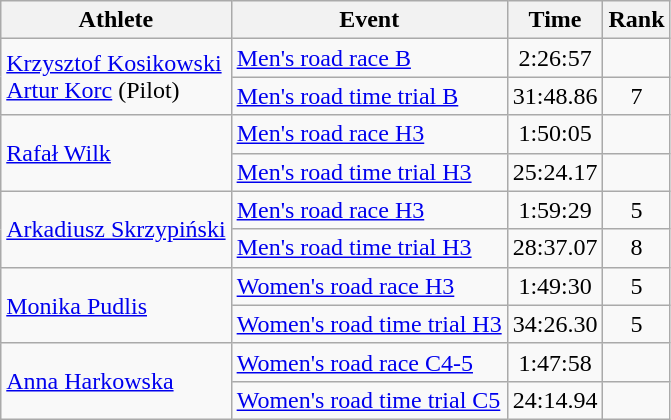<table class=wikitable>
<tr>
<th>Athlete</th>
<th>Event</th>
<th>Time</th>
<th>Rank</th>
</tr>
<tr>
<td rowspan="2"><a href='#'>Krzysztof Kosikowski</a><br><a href='#'>Artur Korc</a> (Pilot)</td>
<td><a href='#'>Men's road race B</a></td>
<td style="text-align:center;">2:26:57</td>
<td style="text-align:center;"></td>
</tr>
<tr>
<td><a href='#'>Men's road time trial B</a></td>
<td style="text-align:center;">31:48.86</td>
<td style="text-align:center;">7</td>
</tr>
<tr>
<td rowspan="2"><a href='#'>Rafał Wilk</a></td>
<td><a href='#'>Men's road race H3</a></td>
<td style="text-align:center;">1:50:05</td>
<td style="text-align:center;"></td>
</tr>
<tr>
<td><a href='#'>Men's road time trial H3</a></td>
<td style="text-align:center;">25:24.17</td>
<td style="text-align:center;"></td>
</tr>
<tr>
<td rowspan="2"><a href='#'>Arkadiusz Skrzypiński</a></td>
<td><a href='#'>Men's road race H3</a></td>
<td style="text-align:center;">1:59:29</td>
<td style="text-align:center;">5</td>
</tr>
<tr>
<td><a href='#'>Men's road time trial H3</a></td>
<td style="text-align:center;">28:37.07</td>
<td style="text-align:center;">8</td>
</tr>
<tr>
<td rowspan="2"><a href='#'>Monika Pudlis</a></td>
<td><a href='#'>Women's road race H3</a></td>
<td style="text-align:center;">1:49:30</td>
<td style="text-align:center;">5</td>
</tr>
<tr>
<td><a href='#'>Women's road time trial H3</a></td>
<td style="text-align:center;">34:26.30</td>
<td style="text-align:center;">5</td>
</tr>
<tr>
<td rowspan="2"><a href='#'>Anna Harkowska</a></td>
<td><a href='#'>Women's road race C4-5</a></td>
<td style="text-align:center;">1:47:58</td>
<td style="text-align:center;"></td>
</tr>
<tr>
<td><a href='#'>Women's road time trial C5</a></td>
<td style="text-align:center;">24:14.94</td>
<td style="text-align:center;"></td>
</tr>
</table>
